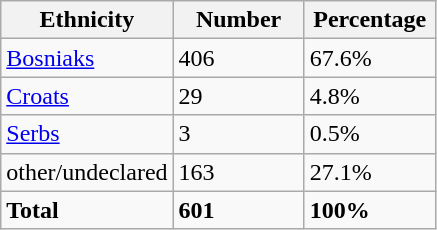<table class="wikitable">
<tr>
<th width="100px">Ethnicity</th>
<th width="80px">Number</th>
<th width="80px">Percentage</th>
</tr>
<tr>
<td><a href='#'>Bosniaks</a></td>
<td>406</td>
<td>67.6%</td>
</tr>
<tr>
<td><a href='#'>Croats</a></td>
<td>29</td>
<td>4.8%</td>
</tr>
<tr>
<td><a href='#'>Serbs</a></td>
<td>3</td>
<td>0.5%</td>
</tr>
<tr>
<td>other/undeclared</td>
<td>163</td>
<td>27.1%</td>
</tr>
<tr>
<td><strong>Total</strong></td>
<td><strong>601</strong></td>
<td><strong>100%</strong></td>
</tr>
</table>
